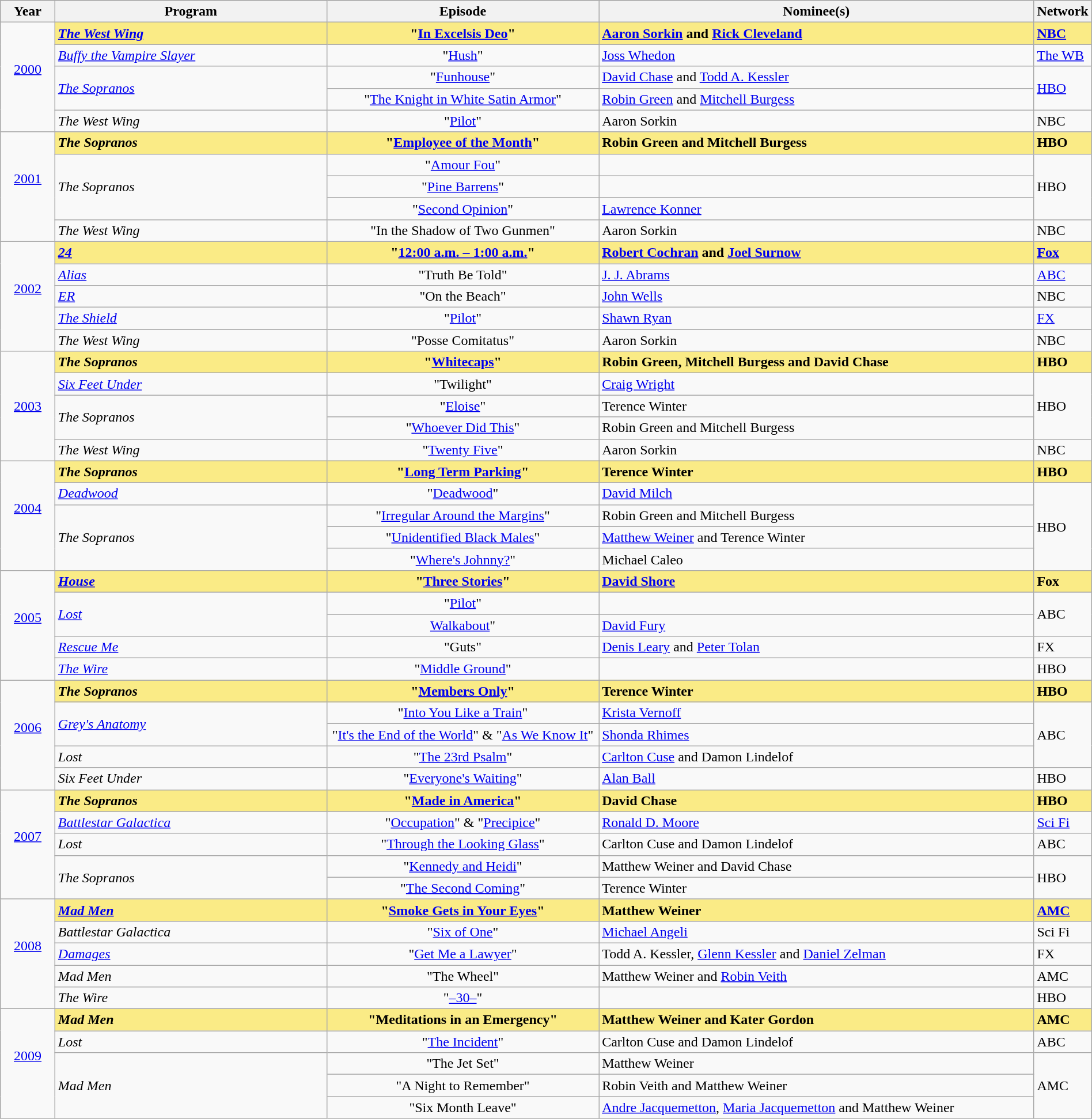<table class="wikitable" style="width:100%">
<tr bgcolor="#bebebe">
<th width="5%">Year</th>
<th width="25%">Program</th>
<th width="25%">Episode</th>
<th width="40%">Nominee(s)</th>
<th width="5%">Network</th>
</tr>
<tr>
<td rowspan="5" style="text-align:center"><a href='#'>2000</a><br><br></td>
<td style="background:#FAEB86"><strong><em><a href='#'>The West Wing</a></em></strong></td>
<td style="background:#FAEB86" align=center><strong>"<a href='#'>In Excelsis Deo</a>"</strong></td>
<td style="background:#FAEB86"><strong><a href='#'>Aaron Sorkin</a> and <a href='#'>Rick Cleveland</a></strong></td>
<td style="background:#FAEB86"><strong><a href='#'>NBC</a></strong></td>
</tr>
<tr>
<td><em><a href='#'>Buffy the Vampire Slayer</a></em></td>
<td align=center>"<a href='#'>Hush</a>"</td>
<td><a href='#'>Joss Whedon</a></td>
<td><a href='#'>The WB</a></td>
</tr>
<tr>
<td rowspan="2"><em><a href='#'>The Sopranos</a></em></td>
<td align=center>"<a href='#'>Funhouse</a>"</td>
<td><a href='#'>David Chase</a> and <a href='#'>Todd A. Kessler</a></td>
<td rowspan="2"><a href='#'>HBO</a></td>
</tr>
<tr>
<td align=center>"<a href='#'>The Knight in White Satin Armor</a>"</td>
<td><a href='#'>Robin Green</a> and <a href='#'>Mitchell Burgess</a></td>
</tr>
<tr>
<td><em>The West Wing</em></td>
<td align=center>"<a href='#'>Pilot</a>"</td>
<td>Aaron Sorkin</td>
<td>NBC</td>
</tr>
<tr>
<td rowspan="5" style="text-align:center"><a href='#'>2001</a><br><br></td>
<td style="background:#FAEB86"><strong><em>The Sopranos</em></strong></td>
<td style="background:#FAEB86" align=center><strong>"<a href='#'>Employee of the Month</a>"</strong></td>
<td style="background:#FAEB86"><strong>Robin Green and Mitchell Burgess</strong></td>
<td style="background:#FAEB86"><strong>HBO</strong></td>
</tr>
<tr>
<td rowspan="3"><em>The Sopranos</em></td>
<td align=center>"<a href='#'>Amour Fou</a>"</td>
<td></td>
<td rowspan="3">HBO</td>
</tr>
<tr>
<td align=center>"<a href='#'>Pine Barrens</a>"</td>
<td></td>
</tr>
<tr>
<td align=center>"<a href='#'>Second Opinion</a>"</td>
<td><a href='#'>Lawrence Konner</a></td>
</tr>
<tr>
<td><em>The West Wing</em></td>
<td align=center>"In the Shadow of Two Gunmen"</td>
<td>Aaron Sorkin</td>
<td>NBC</td>
</tr>
<tr>
<td rowspan="5" style="text-align:center"><a href='#'>2002</a><br><br></td>
<td style="background:#FAEB86"><strong><em><a href='#'>24</a></em></strong></td>
<td style="background:#FAEB86" align=center><strong>"<a href='#'>12:00 a.m. – 1:00 a.m.</a>"</strong></td>
<td style="background:#FAEB86"><strong><a href='#'>Robert Cochran</a> and <a href='#'>Joel Surnow</a></strong></td>
<td style="background:#FAEB86"><strong><a href='#'>Fox</a></strong></td>
</tr>
<tr>
<td><em><a href='#'>Alias</a></em></td>
<td align=center>"Truth Be Told"</td>
<td><a href='#'>J. J. Abrams</a></td>
<td><a href='#'>ABC</a></td>
</tr>
<tr>
<td><em><a href='#'>ER</a></em></td>
<td align=center>"On the Beach"</td>
<td><a href='#'>John Wells</a></td>
<td>NBC</td>
</tr>
<tr>
<td><em><a href='#'>The Shield</a></em></td>
<td align=center>"<a href='#'>Pilot</a>"</td>
<td><a href='#'>Shawn Ryan</a></td>
<td><a href='#'>FX</a></td>
</tr>
<tr>
<td><em>The West Wing</em></td>
<td align=center>"Posse Comitatus"</td>
<td>Aaron Sorkin</td>
<td>NBC</td>
</tr>
<tr>
<td rowspan="5" style="text-align:center"><a href='#'>2003</a><br></td>
<td style="background:#FAEB86"><strong><em>The Sopranos</em></strong></td>
<td style="background:#FAEB86" align=center><strong>"<a href='#'>Whitecaps</a>"</strong></td>
<td style="background:#FAEB86"><strong>Robin Green, Mitchell Burgess and David Chase</strong></td>
<td style="background:#FAEB86"><strong>HBO</strong></td>
</tr>
<tr>
<td><em><a href='#'>Six Feet Under</a></em></td>
<td align=center>"Twilight"</td>
<td><a href='#'>Craig Wright</a></td>
<td rowspan="3">HBO</td>
</tr>
<tr>
<td rowspan="2"><em>The Sopranos</em></td>
<td align=center>"<a href='#'>Eloise</a>"</td>
<td>Terence Winter</td>
</tr>
<tr>
<td align=center>"<a href='#'>Whoever Did This</a>"</td>
<td>Robin Green and Mitchell Burgess</td>
</tr>
<tr>
<td><em>The West Wing</em></td>
<td align=center>"<a href='#'>Twenty Five</a>"</td>
<td>Aaron Sorkin</td>
<td>NBC</td>
</tr>
<tr>
<td rowspan="5" style="text-align:center"><a href='#'>2004</a><br><br></td>
<td style="background:#FAEB86"><strong><em>The Sopranos</em></strong></td>
<td style="background:#FAEB86" align=center><strong>"<a href='#'>Long Term Parking</a>"</strong></td>
<td style="background:#FAEB86"><strong>Terence Winter</strong></td>
<td style="background:#FAEB86"><strong>HBO</strong></td>
</tr>
<tr>
<td><em><a href='#'>Deadwood</a></em></td>
<td align=center>"<a href='#'>Deadwood</a>"</td>
<td><a href='#'>David Milch</a></td>
<td rowspan="4">HBO</td>
</tr>
<tr>
<td rowspan="3"><em>The Sopranos</em></td>
<td align=center>"<a href='#'>Irregular Around the Margins</a>"</td>
<td>Robin Green and Mitchell Burgess</td>
</tr>
<tr>
<td align=center>"<a href='#'>Unidentified Black Males</a>"</td>
<td><a href='#'>Matthew Weiner</a> and Terence Winter</td>
</tr>
<tr>
<td align=center>"<a href='#'>Where's Johnny?</a>"</td>
<td>Michael Caleo</td>
</tr>
<tr>
<td rowspan="5" style="text-align:center"><a href='#'>2005</a><br><br></td>
<td style="background:#FAEB86"><strong><em><a href='#'>House</a></em></strong></td>
<td style="background:#FAEB86" align=center><strong>"<a href='#'>Three Stories</a>"</strong></td>
<td style="background:#FAEB86"><strong><a href='#'>David Shore</a></strong></td>
<td style="background:#FAEB86"><strong>Fox</strong></td>
</tr>
<tr>
<td rowspan="2"><em><a href='#'>Lost</a></em></td>
<td align=center>"<a href='#'>Pilot</a>"</td>
<td></td>
<td rowspan="2">ABC</td>
</tr>
<tr>
<td " align=center><a href='#'>Walkabout</a>"</td>
<td><a href='#'>David Fury</a></td>
</tr>
<tr>
<td><em><a href='#'>Rescue Me</a></em></td>
<td align=center>"Guts"</td>
<td><a href='#'>Denis Leary</a> and <a href='#'>Peter Tolan</a></td>
<td>FX</td>
</tr>
<tr>
<td><em><a href='#'>The Wire</a></em></td>
<td align=center>"<a href='#'>Middle Ground</a>"</td>
<td></td>
<td>HBO</td>
</tr>
<tr>
<td rowspan="5" style="text-align:center"><a href='#'>2006</a><br><br></td>
<td style="background:#FAEB86"><strong><em>The Sopranos</em></strong></td>
<td style="background:#FAEB86" align=center><strong>"<a href='#'>Members Only</a>"</strong></td>
<td style="background:#FAEB86"><strong>Terence Winter</strong></td>
<td style="background:#FAEB86"><strong>HBO</strong></td>
</tr>
<tr>
<td rowspan="2"><em><a href='#'>Grey's Anatomy</a></em></td>
<td align=center>"<a href='#'>Into You Like a Train</a>"</td>
<td><a href='#'>Krista Vernoff</a></td>
<td rowspan="3">ABC</td>
</tr>
<tr>
<td align=center>"<a href='#'>It's the End of the World</a>" & "<a href='#'>As We Know It</a>"</td>
<td><a href='#'>Shonda Rhimes</a></td>
</tr>
<tr>
<td><em>Lost</em></td>
<td align=center>"<a href='#'>The 23rd Psalm</a>"</td>
<td><a href='#'>Carlton Cuse</a> and Damon Lindelof</td>
</tr>
<tr>
<td><em>Six Feet Under</em></td>
<td align=center>"<a href='#'>Everyone's Waiting</a>"</td>
<td><a href='#'>Alan Ball</a></td>
<td>HBO</td>
</tr>
<tr>
<td rowspan="5" style="text-align:center"><a href='#'>2007</a><br><br></td>
<td style="background:#FAEB86"><strong><em>The Sopranos</em></strong></td>
<td style="background:#FAEB86" align=center><strong>"<a href='#'>Made in America</a>"</strong></td>
<td style="background:#FAEB86"><strong>David Chase</strong></td>
<td style="background:#FAEB86"><strong>HBO</strong></td>
</tr>
<tr>
<td><em><a href='#'>Battlestar Galactica</a></em></td>
<td align=center>"<a href='#'>Occupation</a>" & "<a href='#'>Precipice</a>"</td>
<td><a href='#'>Ronald D. Moore</a></td>
<td><a href='#'>Sci Fi</a></td>
</tr>
<tr>
<td><em>Lost</em></td>
<td align=center>"<a href='#'>Through the Looking Glass</a>"</td>
<td>Carlton Cuse and Damon Lindelof</td>
<td>ABC</td>
</tr>
<tr>
<td rowspan="2"><em>The Sopranos</em></td>
<td align=center>"<a href='#'>Kennedy and Heidi</a>"</td>
<td>Matthew Weiner and David Chase</td>
<td rowspan="2">HBO</td>
</tr>
<tr>
<td align=center>"<a href='#'>The Second Coming</a>"</td>
<td>Terence Winter</td>
</tr>
<tr>
<td rowspan="5" style="text-align:center"><a href='#'>2008</a><br><br></td>
<td style="background:#FAEB86"><strong><em><a href='#'>Mad Men</a></em></strong></td>
<td style="background:#FAEB86" align=center><strong>"<a href='#'>Smoke Gets in Your Eyes</a>"</strong></td>
<td style="background:#FAEB86"><strong>Matthew Weiner</strong></td>
<td style="background:#FAEB86"><strong><a href='#'>AMC</a></strong></td>
</tr>
<tr>
<td><em>Battlestar Galactica</em></td>
<td align=center>"<a href='#'>Six of One</a>"</td>
<td><a href='#'>Michael Angeli</a></td>
<td>Sci Fi</td>
</tr>
<tr>
<td><em><a href='#'>Damages</a></em></td>
<td align=center>"<a href='#'>Get Me a Lawyer</a>"</td>
<td>Todd A. Kessler, <a href='#'>Glenn Kessler</a> and <a href='#'>Daniel Zelman</a></td>
<td>FX</td>
</tr>
<tr>
<td><em>Mad Men</em></td>
<td align=center>"The Wheel"</td>
<td>Matthew Weiner and <a href='#'>Robin Veith</a></td>
<td>AMC</td>
</tr>
<tr>
<td><em>The Wire</em></td>
<td align=center>"<a href='#'>–30–</a>"</td>
<td></td>
<td>HBO</td>
</tr>
<tr>
<td rowspan="5" style="text-align:center"><a href='#'>2009</a><br><br></td>
<td style="background:#FAEB86"><strong><em>Mad Men</em></strong></td>
<td style="background:#FAEB86" align=center><strong>"Meditations in an Emergency"</strong></td>
<td style="background:#FAEB86"><strong>Matthew Weiner and Kater Gordon</strong></td>
<td style="background:#FAEB86"><strong>AMC</strong></td>
</tr>
<tr>
<td><em>Lost</em></td>
<td align=center>"<a href='#'>The Incident</a>"</td>
<td>Carlton Cuse and Damon Lindelof</td>
<td>ABC</td>
</tr>
<tr>
<td rowspan="3"><em>Mad Men</em></td>
<td align=center>"The Jet Set"</td>
<td>Matthew Weiner</td>
<td rowspan="3">AMC</td>
</tr>
<tr>
<td align=center>"A Night to Remember"</td>
<td>Robin Veith and Matthew Weiner</td>
</tr>
<tr>
<td align=center>"Six Month Leave"</td>
<td><a href='#'>Andre Jacquemetton</a>, <a href='#'>Maria Jacquemetton</a> and Matthew Weiner</td>
</tr>
</table>
